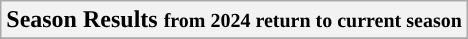<table class="wikitable" style="text-align:center;">
<tr>
<th colspan=12   bgcolor="blue"><strong>Season Results</strong>  <small>from 2024 return to current season</small></th>
</tr>
<tr>
</tr>
</table>
